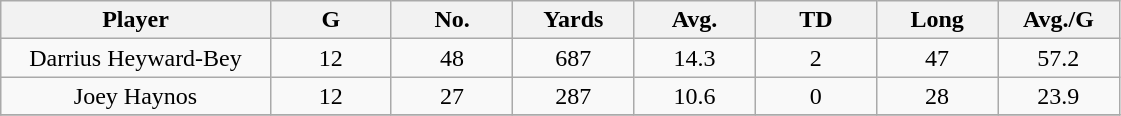<table class="wikitable">
<tr>
<th bgcolor="#DDDDFF" width="20%">Player</th>
<th bgcolor="#DDDDFF" width="9%">G</th>
<th bgcolor="#DDDDFF" width="9%">No.</th>
<th bgcolor="#DDDDFF" width="9%">Yards</th>
<th bgcolor="#DDDDFF" width="9%">Avg.</th>
<th bgcolor="#DDDDFF" width="9%">TD</th>
<th bgcolor="#DDDDFF" width="9%">Long</th>
<th bgcolor="#DDDDFF" width="9%">Avg./G</th>
</tr>
<tr align="center">
<td>Darrius Heyward-Bey</td>
<td>12</td>
<td>48</td>
<td>687</td>
<td>14.3</td>
<td>2</td>
<td>47</td>
<td>57.2</td>
</tr>
<tr align="center">
<td>Joey Haynos</td>
<td>12</td>
<td>27</td>
<td>287</td>
<td>10.6</td>
<td>0</td>
<td>28</td>
<td>23.9</td>
</tr>
<tr>
</tr>
</table>
